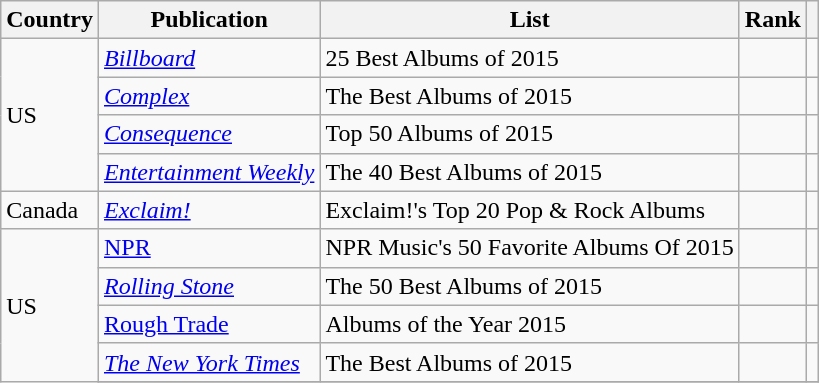<table class="wikitable">
<tr>
<th>Country</th>
<th>Publication</th>
<th>List</th>
<th>Rank</th>
<th class="unsortable"></th>
</tr>
<tr>
<td scope="row" rowspan=4>US</td>
<td><em><a href='#'>Billboard</a></em></td>
<td>25 Best Albums of 2015</td>
<td></td>
<td></td>
</tr>
<tr>
<td><em><a href='#'>Complex</a></em></td>
<td>The Best Albums of 2015</td>
<td></td>
<td></td>
</tr>
<tr>
<td><em><a href='#'>Consequence</a></em></td>
<td>Top 50 Albums of 2015</td>
<td></td>
<td></td>
</tr>
<tr>
<td><em><a href='#'>Entertainment Weekly</a></em></td>
<td>The 40 Best Albums of 2015</td>
<td></td>
<td></td>
</tr>
<tr>
<td scope="row" rowspan=1>Canada</td>
<td><em><a href='#'>Exclaim!</a></em></td>
<td>Exclaim!'s Top 20 Pop & Rock Albums</td>
<td></td>
<td></td>
</tr>
<tr>
<td scope="row" rowspan=5>US</td>
<td><a href='#'>NPR</a></td>
<td>NPR Music's 50 Favorite Albums Of 2015</td>
<td></td>
<td></td>
</tr>
<tr>
<td><em><a href='#'>Rolling Stone</a></em></td>
<td>The 50 Best Albums of 2015</td>
<td></td>
<td></td>
</tr>
<tr>
<td><a href='#'>Rough Trade</a></td>
<td>Albums of the Year 2015</td>
<td></td>
<td></td>
</tr>
<tr>
<td><em><a href='#'>The New York Times</a></em></td>
<td>The Best Albums of 2015 </td>
<td></td>
<td></td>
</tr>
<tr>
</tr>
</table>
